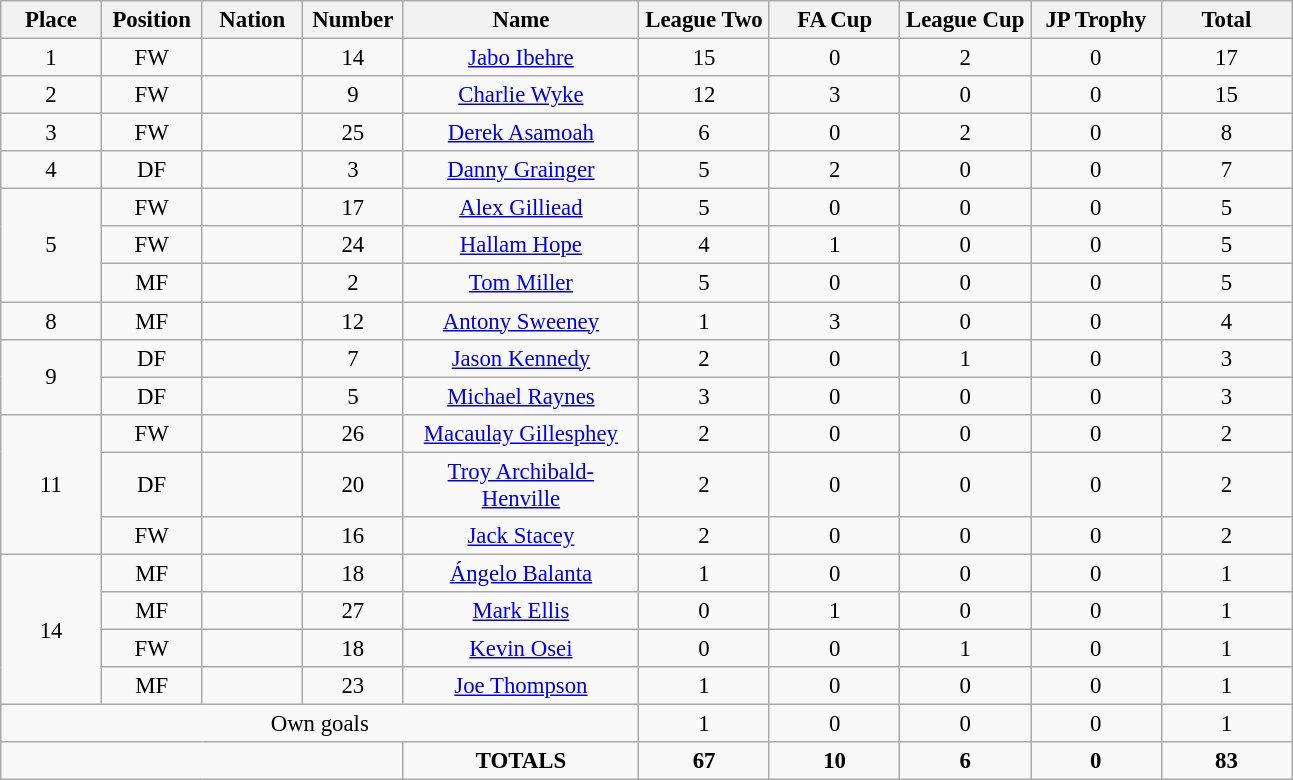<table class="wikitable" style="font-size: 95%; text-align: center;">
<tr>
<th width=60>Place</th>
<th width=60>Position</th>
<th width=60>Nation</th>
<th width=60>Number</th>
<th width=150>Name</th>
<th width=80>League Two</th>
<th width=80>FA Cup</th>
<th width=80>League Cup</th>
<th width=80>JP Trophy</th>
<th width=80>Total</th>
</tr>
<tr>
<td>1</td>
<td>FW</td>
<td></td>
<td>14</td>
<td><a href='#'>Jabo Ibehre</a></td>
<td>15</td>
<td>0</td>
<td>2</td>
<td>0</td>
<td>17</td>
</tr>
<tr>
<td>2</td>
<td>FW</td>
<td></td>
<td>9</td>
<td><a href='#'>Charlie Wyke</a></td>
<td>12</td>
<td>3</td>
<td>0</td>
<td>0</td>
<td>15</td>
</tr>
<tr>
<td>3</td>
<td>FW</td>
<td></td>
<td>25</td>
<td><a href='#'>Derek Asamoah</a></td>
<td>6</td>
<td>0</td>
<td>2</td>
<td>0</td>
<td>8</td>
</tr>
<tr>
<td>4</td>
<td>DF</td>
<td></td>
<td>3</td>
<td><a href='#'>Danny Grainger</a></td>
<td>5</td>
<td>2</td>
<td>0</td>
<td>0</td>
<td>7</td>
</tr>
<tr>
<td rowspan=3>5</td>
<td>FW</td>
<td></td>
<td>17</td>
<td><a href='#'>Alex Gilliead</a></td>
<td>5</td>
<td>0</td>
<td>0</td>
<td>0</td>
<td>5</td>
</tr>
<tr>
<td>FW</td>
<td></td>
<td>24</td>
<td><a href='#'>Hallam Hope</a></td>
<td>4</td>
<td>1</td>
<td>0</td>
<td>0</td>
<td>5</td>
</tr>
<tr>
<td>MF</td>
<td></td>
<td>2</td>
<td><a href='#'>Tom Miller</a></td>
<td>5</td>
<td>0</td>
<td>0</td>
<td>0</td>
<td>5</td>
</tr>
<tr>
<td>8</td>
<td>MF</td>
<td></td>
<td>12</td>
<td><a href='#'>Antony Sweeney</a></td>
<td>1</td>
<td>3</td>
<td>0</td>
<td>0</td>
<td>4</td>
</tr>
<tr>
<td rowspan=2>9</td>
<td>DF</td>
<td></td>
<td>7</td>
<td><a href='#'>Jason Kennedy</a></td>
<td>2</td>
<td>0</td>
<td>1</td>
<td>0</td>
<td>3</td>
</tr>
<tr>
<td>DF</td>
<td></td>
<td>5</td>
<td><a href='#'>Michael Raynes</a></td>
<td>3</td>
<td>0</td>
<td>0</td>
<td>0</td>
<td>3</td>
</tr>
<tr>
<td rowspan=3>11</td>
<td>FW</td>
<td></td>
<td>26</td>
<td><a href='#'>Macaulay Gillesphey</a></td>
<td>2</td>
<td>0</td>
<td>0</td>
<td>0</td>
<td>2</td>
</tr>
<tr>
<td>DF</td>
<td></td>
<td>20</td>
<td><a href='#'>Troy Archibald-Henville</a></td>
<td>2</td>
<td>0</td>
<td>0</td>
<td>0</td>
<td>2</td>
</tr>
<tr>
<td>FW</td>
<td></td>
<td>16</td>
<td><a href='#'>Jack Stacey</a></td>
<td>2</td>
<td>0</td>
<td>0</td>
<td>0</td>
<td>2</td>
</tr>
<tr>
<td rowspan=4>14</td>
<td>MF</td>
<td></td>
<td>18</td>
<td><a href='#'>Ángelo Balanta</a></td>
<td>1</td>
<td>0</td>
<td>0</td>
<td>0</td>
<td>1</td>
</tr>
<tr>
<td>MF</td>
<td></td>
<td>27</td>
<td><a href='#'>Mark Ellis</a></td>
<td>0</td>
<td>1</td>
<td>0</td>
<td>0</td>
<td>1</td>
</tr>
<tr>
<td>FW</td>
<td></td>
<td>18</td>
<td><a href='#'>Kevin Osei</a></td>
<td>0</td>
<td>0</td>
<td>1</td>
<td>0</td>
<td>1</td>
</tr>
<tr>
<td>MF</td>
<td></td>
<td>23</td>
<td><a href='#'>Joe Thompson</a></td>
<td>1</td>
<td>0</td>
<td>0</td>
<td>0</td>
<td>1</td>
</tr>
<tr>
<td colspan=5>Own goals</td>
<td>1</td>
<td>0</td>
<td>0</td>
<td>0</td>
<td>1</td>
</tr>
<tr>
<td colspan="4"></td>
<td><strong>TOTALS</strong></td>
<td><strong>67</strong></td>
<td><strong>10</strong></td>
<td><strong>6</strong></td>
<td><strong>0</strong></td>
<td><strong>83</strong></td>
</tr>
</table>
